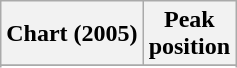<table class="wikitable sortable plainrowheaders" style="text-align:center">
<tr>
<th scope="col">Chart (2005)</th>
<th scope="col">Peak<br> position</th>
</tr>
<tr>
</tr>
<tr>
</tr>
<tr>
</tr>
</table>
